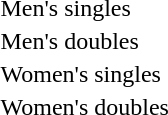<table>
<tr>
<td rowspan=2>Men's singles</td>
<td rowspan=2></td>
<td rowspan=2></td>
<td></td>
</tr>
<tr>
<td></td>
</tr>
<tr>
<td rowspan=2>Men's doubles</td>
<td rowspan=2></td>
<td rowspan=2></td>
<td></td>
</tr>
<tr>
<td></td>
</tr>
<tr>
<td rowspan=2>Women's singles</td>
<td rowspan=2></td>
<td rowspan=2></td>
<td></td>
</tr>
<tr>
<td></td>
</tr>
<tr>
<td rowspan=2>Women's doubles</td>
<td rowspan=2></td>
<td rowspan=2></td>
<td></td>
</tr>
<tr>
<td></td>
</tr>
</table>
